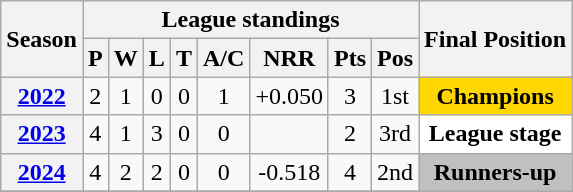<table class="wikitable sortable" style="text-align:center">
<tr>
<th scope="col" rowspan="2">Season</th>
<th scope="col" colspan="8">League standings</th>
<th scope="col" rowspan="2">Final Position</th>
</tr>
<tr>
<th scope="col">P</th>
<th scope="col">W</th>
<th scope="col">L</th>
<th scope="col">T</th>
<th scope="col">A/C</th>
<th scope="col">NRR</th>
<th scope="col">Pts</th>
<th scope="col">Pos</th>
</tr>
<tr>
<th scope="row"><a href='#'>2022</a></th>
<td>2</td>
<td>1</td>
<td>0</td>
<td>0</td>
<td>1</td>
<td>+0.050</td>
<td>3</td>
<td>1st</td>
<th style="background: gold;">Champions</th>
</tr>
<tr>
<th scope="row"><a href='#'>2023</a></th>
<td>4</td>
<td>1</td>
<td>3</td>
<td>0</td>
<td>0</td>
<td></td>
<td>2</td>
<td>3rd</td>
<th style="background: white;">League stage</th>
</tr>
<tr>
<th scope="row"><a href='#'>2024</a></th>
<td>4</td>
<td>2</td>
<td>2</td>
<td>0</td>
<td>0</td>
<td>-0.518</td>
<td>4</td>
<td>2nd</td>
<th style="background: silver;">Runners-up</th>
</tr>
<tr>
</tr>
</table>
